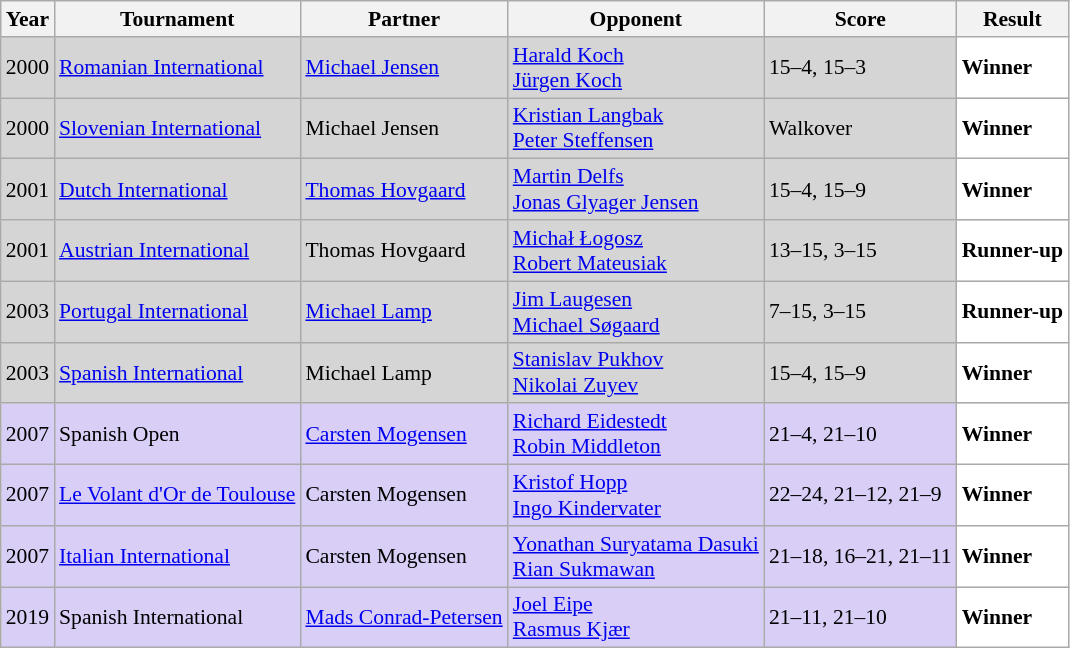<table class="sortable wikitable" style="font-size: 90%;">
<tr>
<th>Year</th>
<th>Tournament</th>
<th>Partner</th>
<th>Opponent</th>
<th>Score</th>
<th>Result</th>
</tr>
<tr style="background:#D5D5D5">
<td align="center">2000</td>
<td align="left"><a href='#'>Romanian International</a></td>
<td align="left"> <a href='#'>Michael Jensen</a></td>
<td align="left"> <a href='#'>Harald Koch</a> <br>  <a href='#'>Jürgen Koch</a></td>
<td align="left">15–4, 15–3</td>
<td style="text-align:left; background:white"> <strong>Winner</strong></td>
</tr>
<tr style="background:#D5D5D5">
<td align="center">2000</td>
<td align="left"><a href='#'>Slovenian International</a></td>
<td align="left"> Michael Jensen</td>
<td align="left"> <a href='#'>Kristian Langbak</a> <br>  <a href='#'>Peter Steffensen</a></td>
<td align="left">Walkover</td>
<td style="text-align:left; background:white"> <strong>Winner</strong></td>
</tr>
<tr style="background:#D5D5D5">
<td align="center">2001</td>
<td align="left"><a href='#'>Dutch International</a></td>
<td align="left"> <a href='#'>Thomas Hovgaard</a></td>
<td align="left"> <a href='#'>Martin Delfs</a> <br>  <a href='#'>Jonas Glyager Jensen</a></td>
<td align="left">15–4, 15–9</td>
<td style="text-align:left; background:white"> <strong>Winner</strong></td>
</tr>
<tr style="background:#D5D5D5">
<td align="center">2001</td>
<td align="left"><a href='#'>Austrian International</a></td>
<td align="left"> Thomas Hovgaard</td>
<td align="left"> <a href='#'>Michał Łogosz</a> <br>  <a href='#'>Robert Mateusiak</a></td>
<td align="left">13–15, 3–15</td>
<td style="text-align:left; background:white"> <strong>Runner-up</strong></td>
</tr>
<tr style="background:#D5D5D5">
<td align="center">2003</td>
<td align="left"><a href='#'>Portugal International</a></td>
<td align="left"> <a href='#'>Michael Lamp</a></td>
<td align="left"> <a href='#'>Jim Laugesen</a> <br>  <a href='#'>Michael Søgaard</a></td>
<td align="left">7–15, 3–15</td>
<td style="text-align:left; background:white"> <strong>Runner-up</strong></td>
</tr>
<tr style="background:#D5D5D5">
<td align="center">2003</td>
<td align="left"><a href='#'>Spanish International</a></td>
<td align="left"> Michael Lamp</td>
<td align="left"> <a href='#'>Stanislav Pukhov</a> <br>  <a href='#'>Nikolai Zuyev</a></td>
<td align="left">15–4, 15–9</td>
<td style="text-align:left; background:white"> <strong>Winner</strong></td>
</tr>
<tr style="background:#D8CEF6">
<td align="center">2007</td>
<td align="left">Spanish Open</td>
<td align="left"> <a href='#'>Carsten Mogensen</a></td>
<td align="left"> <a href='#'>Richard Eidestedt</a> <br>  <a href='#'>Robin Middleton</a></td>
<td align="left">21–4, 21–10</td>
<td style="text-align:left; background:white"> <strong>Winner</strong></td>
</tr>
<tr style="background:#D8CEF6">
<td align="center">2007</td>
<td align="left"><a href='#'>Le Volant d'Or de Toulouse</a></td>
<td align="left"> Carsten Mogensen</td>
<td align="left"> <a href='#'>Kristof Hopp</a> <br>  <a href='#'>Ingo Kindervater</a></td>
<td align="left">22–24, 21–12, 21–9</td>
<td style="text-align:left; background:white"> <strong>Winner</strong></td>
</tr>
<tr style="background:#D8CEF6">
<td align="center">2007</td>
<td align="left"><a href='#'>Italian International</a></td>
<td align="left"> Carsten Mogensen</td>
<td align="left"> <a href='#'>Yonathan Suryatama Dasuki</a> <br>  <a href='#'>Rian Sukmawan</a></td>
<td align="left">21–18, 16–21, 21–11</td>
<td style="text-align:left; background:white"> <strong>Winner</strong></td>
</tr>
<tr style="background:#D8CEF6">
<td align="center">2019</td>
<td align="left">Spanish International</td>
<td align="left"> <a href='#'>Mads Conrad-Petersen</a></td>
<td align="left"> <a href='#'>Joel Eipe</a> <br>  <a href='#'>Rasmus Kjær</a></td>
<td align="left">21–11, 21–10</td>
<td style="text-align:left; background:white"> <strong>Winner</strong></td>
</tr>
</table>
